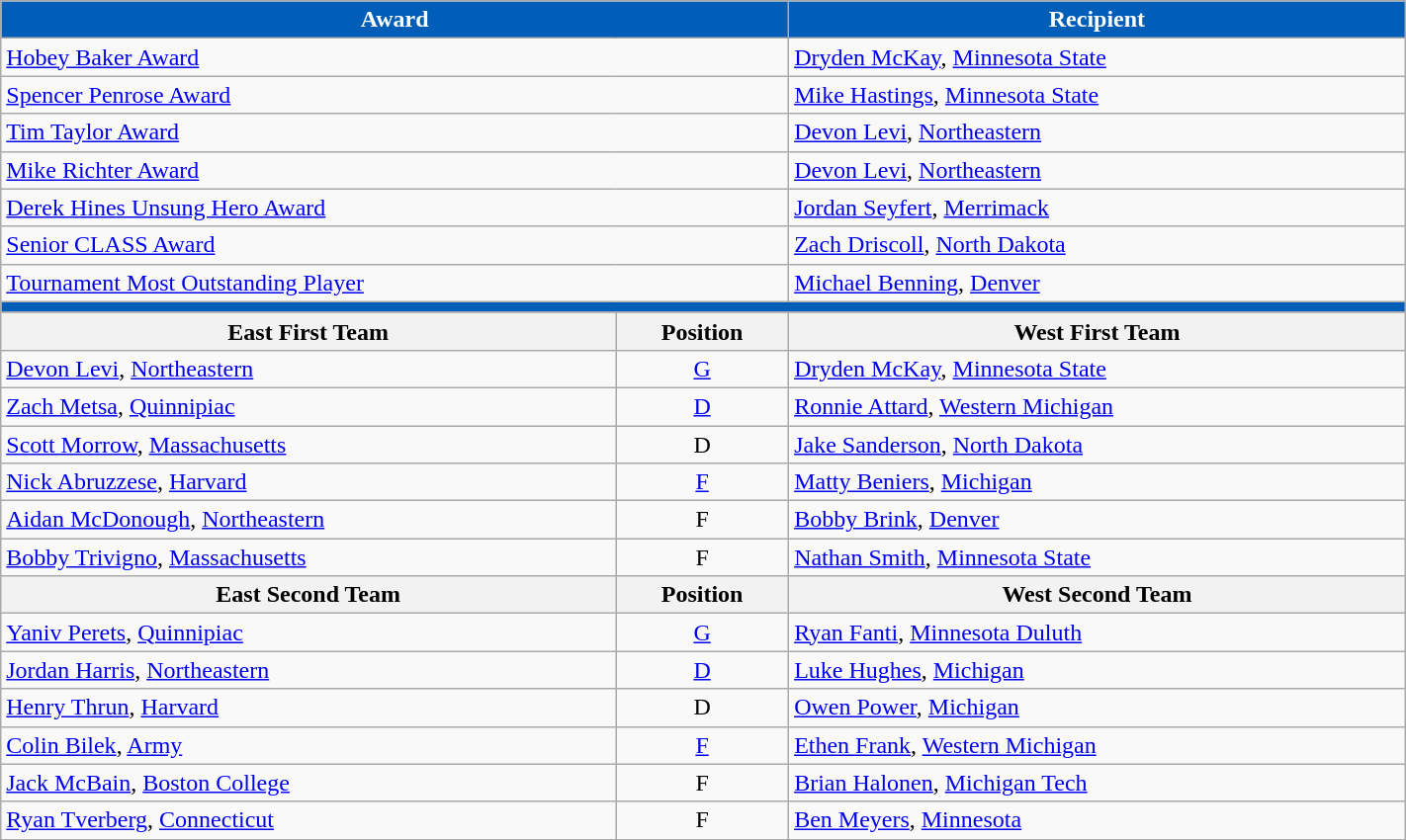<table class="wikitable" width=75%>
<tr>
<th style="color:white; background:#005EB8" colspan=2>Award</th>
<th style="color:white; background:#005EB8">Recipient</th>
</tr>
<tr>
<td colspan=2><a href='#'>Hobey Baker Award</a></td>
<td><a href='#'>Dryden McKay</a>, <a href='#'>Minnesota State</a></td>
</tr>
<tr>
<td colspan=2><a href='#'>Spencer Penrose Award</a></td>
<td><a href='#'>Mike Hastings</a>, <a href='#'>Minnesota State</a></td>
</tr>
<tr>
<td colspan=2><a href='#'>Tim Taylor Award</a></td>
<td><a href='#'>Devon Levi</a>, <a href='#'>Northeastern</a></td>
</tr>
<tr>
<td colspan=2><a href='#'>Mike Richter Award</a></td>
<td><a href='#'>Devon Levi</a>, <a href='#'>Northeastern</a></td>
</tr>
<tr>
<td colspan=2><a href='#'>Derek Hines Unsung Hero Award</a></td>
<td><a href='#'>Jordan Seyfert</a>, <a href='#'>Merrimack</a></td>
</tr>
<tr>
<td colspan=2><a href='#'>Senior CLASS Award</a></td>
<td><a href='#'>Zach Driscoll</a>, <a href='#'>North Dakota</a></td>
</tr>
<tr>
<td colspan=2><a href='#'>Tournament Most Outstanding Player</a></td>
<td><a href='#'>Michael Benning</a>, <a href='#'>Denver</a></td>
</tr>
<tr>
<th style="color:white; background:#005EB8" colspan=3><a href='#'></a></th>
</tr>
<tr>
<th>East First Team</th>
<th>Position</th>
<th>West First Team</th>
</tr>
<tr>
<td><a href='#'>Devon Levi</a>, <a href='#'>Northeastern</a></td>
<td align=center><a href='#'>G</a></td>
<td><a href='#'>Dryden McKay</a>, <a href='#'>Minnesota State</a></td>
</tr>
<tr>
<td><a href='#'>Zach Metsa</a>, <a href='#'>Quinnipiac</a></td>
<td align=center><a href='#'>D</a></td>
<td><a href='#'>Ronnie Attard</a>, <a href='#'>Western Michigan</a></td>
</tr>
<tr>
<td><a href='#'>Scott Morrow</a>, <a href='#'>Massachusetts</a></td>
<td align=center>D</td>
<td><a href='#'>Jake Sanderson</a>, <a href='#'>North Dakota</a></td>
</tr>
<tr>
<td><a href='#'>Nick Abruzzese</a>, <a href='#'>Harvard</a></td>
<td align=center><a href='#'>F</a></td>
<td><a href='#'>Matty Beniers</a>, <a href='#'>Michigan</a></td>
</tr>
<tr>
<td><a href='#'>Aidan McDonough</a>, <a href='#'>Northeastern</a></td>
<td align=center>F</td>
<td><a href='#'>Bobby Brink</a>, <a href='#'>Denver</a></td>
</tr>
<tr>
<td><a href='#'>Bobby Trivigno</a>, <a href='#'>Massachusetts</a></td>
<td align=center>F</td>
<td><a href='#'>Nathan Smith</a>, <a href='#'>Minnesota State</a></td>
</tr>
<tr>
<th>East Second Team</th>
<th>Position</th>
<th>West Second Team</th>
</tr>
<tr>
<td><a href='#'>Yaniv Perets</a>, <a href='#'>Quinnipiac</a></td>
<td align=center><a href='#'>G</a></td>
<td><a href='#'>Ryan Fanti</a>, <a href='#'>Minnesota Duluth</a></td>
</tr>
<tr>
<td><a href='#'>Jordan Harris</a>, <a href='#'>Northeastern</a></td>
<td align=center><a href='#'>D</a></td>
<td><a href='#'>Luke Hughes</a>, <a href='#'>Michigan</a></td>
</tr>
<tr>
<td><a href='#'>Henry Thrun</a>, <a href='#'>Harvard</a></td>
<td align=center>D</td>
<td><a href='#'>Owen Power</a>, <a href='#'>Michigan</a></td>
</tr>
<tr>
<td><a href='#'>Colin Bilek</a>, <a href='#'>Army</a></td>
<td align=center><a href='#'>F</a></td>
<td><a href='#'>Ethen Frank</a>, <a href='#'>Western Michigan</a></td>
</tr>
<tr>
<td><a href='#'>Jack McBain</a>, <a href='#'>Boston College</a></td>
<td align=center>F</td>
<td><a href='#'>Brian Halonen</a>, <a href='#'>Michigan Tech</a></td>
</tr>
<tr>
<td><a href='#'>Ryan Tverberg</a>, <a href='#'>Connecticut</a></td>
<td align=center>F</td>
<td><a href='#'>Ben Meyers</a>, <a href='#'>Minnesota</a></td>
</tr>
<tr>
</tr>
</table>
